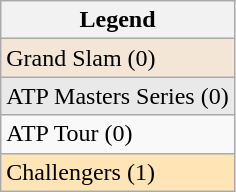<table class=wikitable>
<tr>
<th>Legend</th>
</tr>
<tr bgcolor=f3e6d7>
<td>Grand Slam (0)</td>
</tr>
<tr bgcolor=e9e9e9>
<td>ATP Masters Series (0)</td>
</tr>
<tr bgcolor=>
<td>ATP Tour (0)</td>
</tr>
<tr bgcolor=moccasin>
<td>Challengers (1)</td>
</tr>
</table>
